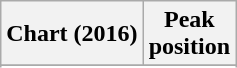<table class="wikitable sortable plainrowheaders" style="text-align:center">
<tr>
<th scope="col">Chart (2016)</th>
<th scope="col">Peak<br> position</th>
</tr>
<tr>
</tr>
<tr>
</tr>
<tr>
</tr>
</table>
